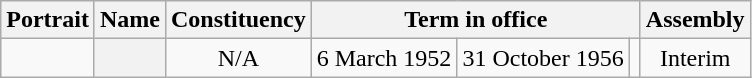<table class="wikitable" style="text-align:center">
<tr>
<th class="unsortable" scope="col">Portrait</th>
<th class="sortable" scope="col">Name</th>
<th scope="col">Constituency</th>
<th colspan="3" scope="colgroup">Term in office</th>
<th scope="col">Assembly</th>
</tr>
<tr align="center">
<td></td>
<th scope="row"></th>
<td>N/A</td>
<td>6 March 1952</td>
<td>31 October 1956</td>
<td></td>
<td>Interim</td>
</tr>
</table>
